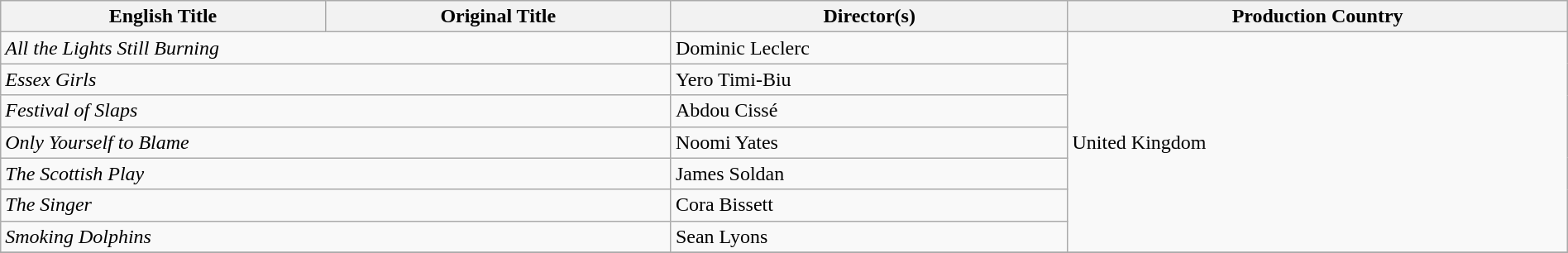<table class="wikitable" style="width:100%; margin-bottom:4px">
<tr>
<th>English Title</th>
<th>Original Title</th>
<th>Director(s)</th>
<th>Production Country</th>
</tr>
<tr>
<td colspan="2"><em>All the Lights Still Burning</em></td>
<td>Dominic Leclerc</td>
<td rowspan="7">United Kingdom</td>
</tr>
<tr>
<td colspan="2"><em>Essex Girls</em></td>
<td>Yero Timi-Biu</td>
</tr>
<tr>
<td colspan="2"><em>Festival of Slaps</em></td>
<td>Abdou Cissé</td>
</tr>
<tr>
<td colspan="2"><em>Only Yourself to Blame</em></td>
<td>Noomi Yates</td>
</tr>
<tr>
<td colspan="2"><em>The Scottish Play</em></td>
<td>James Soldan</td>
</tr>
<tr>
<td colspan="2"><em>The Singer</em></td>
<td>Cora Bissett</td>
</tr>
<tr>
<td colspan="2"><em>Smoking Dolphins</em></td>
<td>Sean Lyons</td>
</tr>
<tr>
</tr>
</table>
